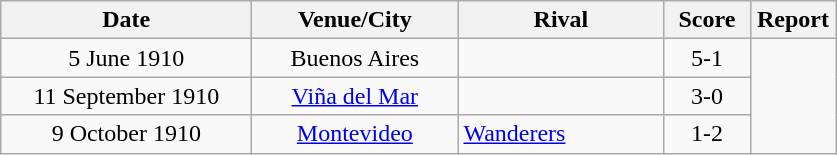<table class="wikitable" style="text-align:center">
<tr>
<th style="width:160px;">Date</th>
<th style="width:130px;">Venue/City</th>
<th style="width:130px;">Rival</th>
<th style="width:50px;">Score</th>
<th style="width:50px;">Report</th>
</tr>
<tr>
<td>5 June 1910</td>
<td>Buenos Aires</td>
<td style="text-align:left;"></td>
<td>5-1</td>
<td rowspan="3"></td>
</tr>
<tr>
<td>11 September 1910</td>
<td><a href='#'>Viña del Mar</a></td>
<td style="text-align:left;"></td>
<td>3-0</td>
</tr>
<tr>
<td>9 October 1910</td>
<td><a href='#'>Montevideo</a></td>
<td style="text-align:left;"> <a href='#'>Wanderers</a></td>
<td>1-2</td>
</tr>
</table>
